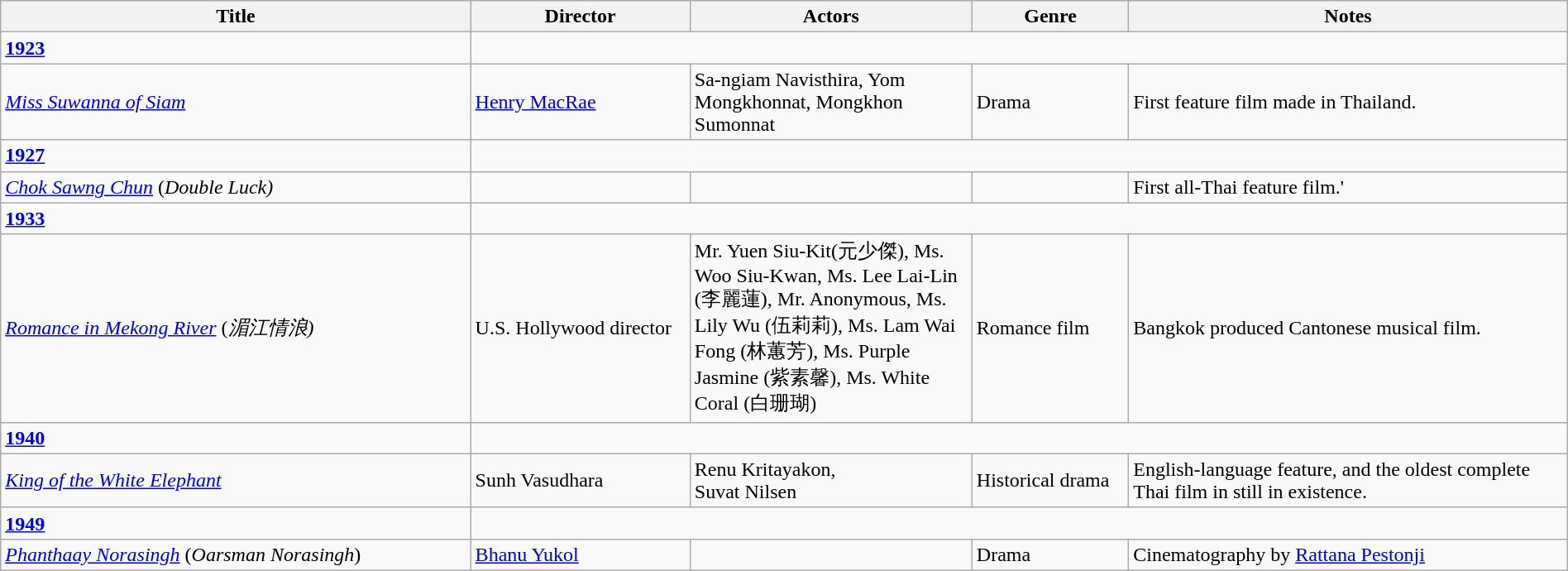<table class="wikitable" style="width:100%;">
<tr>
<th style="width:30%;">Title</th>
<th style="width:14%;">Director</th>
<th style="width:18%;">Actors</th>
<th style="width:10%;">Genre</th>
<th style="width:28%;">Notes</th>
</tr>
<tr>
<td><strong><a href='#'>1923</a></strong></td>
</tr>
<tr>
<td><em><a href='#'>Miss Suwanna of Siam</a></em></td>
<td><a href='#'>Henry MacRae</a></td>
<td>Sa-ngiam Navisthira, Yom Mongkhonnat, Mongkhon Sumonnat</td>
<td>Drama</td>
<td>First feature film made in Thailand.</td>
</tr>
<tr>
<td><strong><a href='#'>1927</a></strong></td>
</tr>
<tr>
<td><em><a href='#'>Chok Sawng Chun</a></em> (<em>Double Luck)</em></td>
<td></td>
<td></td>
<td></td>
<td>First all-Thai feature film.'</td>
</tr>
<tr>
<td><strong><a href='#'>1933</a></strong></td>
</tr>
<tr>
<td><em><a href='#'>Romance in Mekong River</a></em> (<em>湄江情浪)</em></td>
<td>U.S. Hollywood director</td>
<td>Mr. Yuen Siu-Kit(元少傑), Ms. Woo Siu-Kwan, Ms. Lee Lai-Lin (李麗蓮), Mr. Anonymous, Ms. Lily Wu (伍莉莉), Ms. Lam Wai Fong (林蕙芳), Ms. Purple Jasmine (紫素馨), Ms. White Coral (白珊瑚)</td>
<td>Romance film</td>
<td>Bangkok produced Cantonese musical film.</td>
</tr>
<tr>
<td><strong><a href='#'>1940</a></strong></td>
</tr>
<tr>
<td><em><a href='#'>King of the White Elephant</a></em></td>
<td>Sunh Vasudhara</td>
<td>Renu Kritayakon,<br>Suvat Nilsen</td>
<td>Historical drama</td>
<td>English-language feature, and the oldest complete Thai film in still in existence.</td>
</tr>
<tr>
<td><strong><a href='#'>1949</a></strong></td>
</tr>
<tr>
<td><em><a href='#'>Phanthaay Norasingh</a></em> (<em>Oarsman Norasingh</em>)</td>
<td><a href='#'>Bhanu Yukol</a></td>
<td></td>
<td>Drama</td>
<td>Cinematography by <a href='#'>Rattana Pestonji</a></td>
</tr>
</table>
